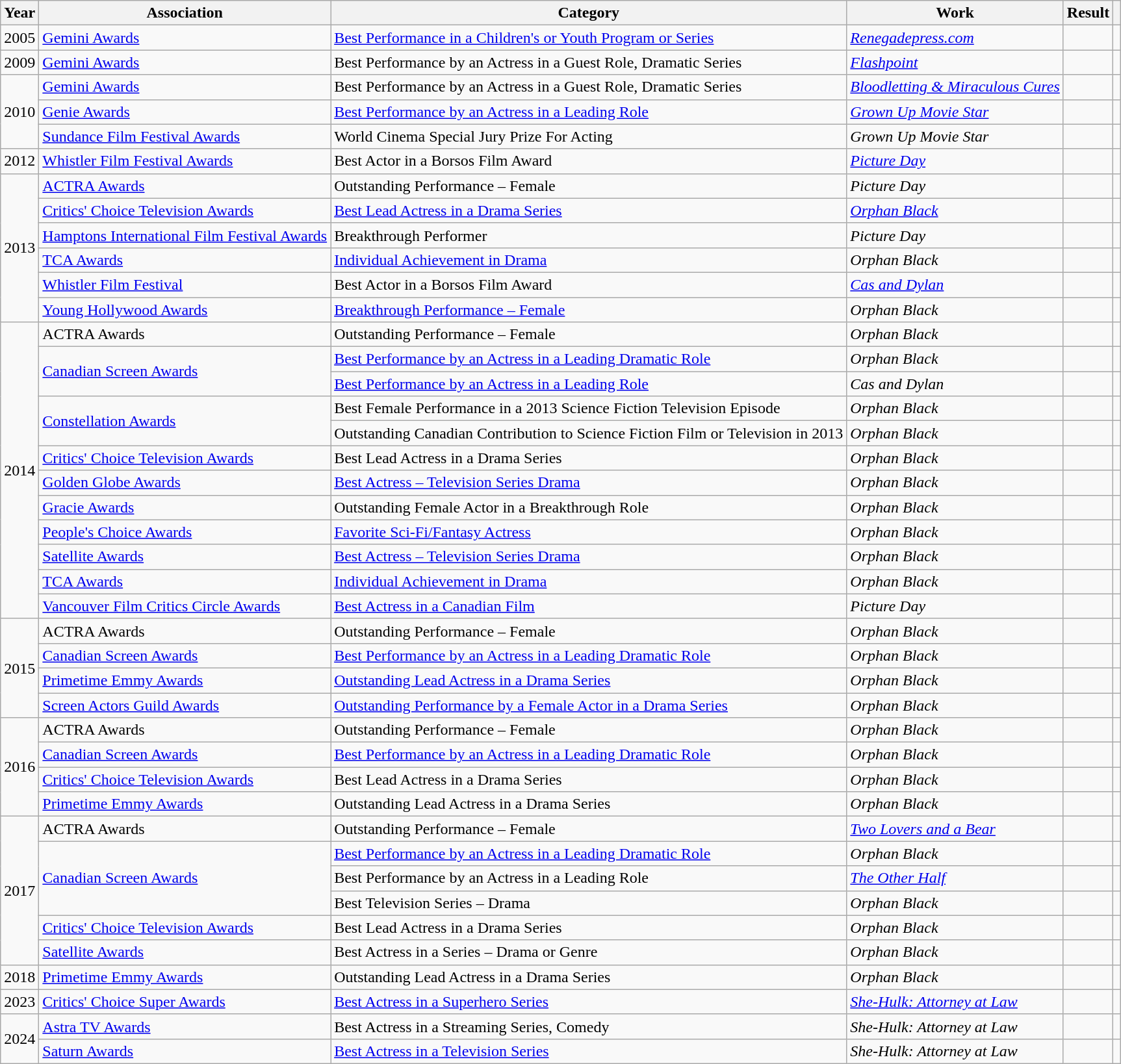<table class="wikitable sortable">
<tr>
<th scope="col">Year</th>
<th scope="col">Association</th>
<th scope="col">Category</th>
<th scope="col">Work</th>
<th scope="col">Result</th>
<th scope="col" class="unsortable"></th>
</tr>
<tr>
<td>2005</td>
<td><a href='#'>Gemini Awards</a></td>
<td><a href='#'>Best Performance in a Children's or Youth Program or Series</a></td>
<td><em><a href='#'>Renegadepress.com</a></em></td>
<td></td>
<td style="text-align:center;"></td>
</tr>
<tr>
<td>2009</td>
<td><a href='#'>Gemini Awards</a></td>
<td>Best Performance by an Actress in a Guest Role, Dramatic Series</td>
<td><em><a href='#'>Flashpoint</a></em></td>
<td></td>
<td style="text-align:center;"></td>
</tr>
<tr>
<td rowspan="3">2010</td>
<td><a href='#'>Gemini Awards</a></td>
<td>Best Performance by an Actress in a Guest Role, Dramatic Series</td>
<td><em><a href='#'>Bloodletting & Miraculous Cures</a></em></td>
<td></td>
<td style="text-align:center;"></td>
</tr>
<tr>
<td><a href='#'>Genie Awards</a></td>
<td><a href='#'>Best Performance by an Actress in a Leading Role</a></td>
<td><em><a href='#'>Grown Up Movie Star</a></em></td>
<td></td>
<td style="text-align:center;"></td>
</tr>
<tr>
<td><a href='#'>Sundance Film Festival Awards</a></td>
<td>World Cinema Special Jury Prize For Acting</td>
<td><em>Grown Up Movie Star</em></td>
<td></td>
<td style="text-align:center;"></td>
</tr>
<tr>
<td>2012</td>
<td><a href='#'>Whistler Film Festival Awards</a></td>
<td>Best Actor in a Borsos Film Award</td>
<td><em><a href='#'>Picture Day</a></em></td>
<td></td>
<td style="text-align:center;"></td>
</tr>
<tr>
<td rowspan=6>2013</td>
<td><a href='#'>ACTRA Awards</a></td>
<td>Outstanding Performance – Female</td>
<td><em>Picture Day</em></td>
<td></td>
<td style="text-align:center;"></td>
</tr>
<tr>
<td><a href='#'>Critics' Choice Television Awards</a></td>
<td><a href='#'>Best Lead Actress in a Drama Series</a></td>
<td><em><a href='#'>Orphan Black</a></em></td>
<td></td>
<td style="text-align:center;"></td>
</tr>
<tr>
<td><a href='#'>Hamptons International Film Festival Awards</a></td>
<td>Breakthrough Performer</td>
<td><em>Picture Day</em></td>
<td></td>
<td style="text-align:center;"></td>
</tr>
<tr>
<td><a href='#'>TCA Awards</a></td>
<td><a href='#'>Individual Achievement in Drama</a></td>
<td><em>Orphan Black</em></td>
<td></td>
<td style="text-align:center;"></td>
</tr>
<tr>
<td><a href='#'>Whistler Film Festival</a></td>
<td>Best Actor in a Borsos Film Award</td>
<td><em><a href='#'>Cas and Dylan</a></em></td>
<td></td>
<td style="text-align:center;"></td>
</tr>
<tr>
<td><a href='#'>Young Hollywood Awards</a></td>
<td><a href='#'>Breakthrough Performance – Female</a></td>
<td><em>Orphan Black</em></td>
<td></td>
<td style="text-align:center;"></td>
</tr>
<tr>
<td rowspan="12">2014</td>
<td>ACTRA Awards</td>
<td>Outstanding Performance – Female</td>
<td><em>Orphan Black</em></td>
<td></td>
<td style="text-align:center;"></td>
</tr>
<tr>
<td rowspan=2><a href='#'>Canadian Screen Awards</a></td>
<td><a href='#'>Best Performance by an Actress in a Leading Dramatic Role</a></td>
<td><em>Orphan Black</em></td>
<td></td>
<td style="text-align:center;"></td>
</tr>
<tr>
<td><a href='#'>Best Performance by an Actress in a Leading Role</a></td>
<td><em>Cas and Dylan</em></td>
<td></td>
<td style="text-align:center;"></td>
</tr>
<tr>
<td rowspan="2"><a href='#'>Constellation Awards</a></td>
<td>Best Female Performance in a 2013 Science Fiction Television Episode</td>
<td><em>Orphan Black</em></td>
<td></td>
<td style="text-align:center;"></td>
</tr>
<tr>
<td>Outstanding Canadian Contribution to Science Fiction Film or Television in 2013</td>
<td><em>Orphan Black</em></td>
<td></td>
<td style="text-align:center;"></td>
</tr>
<tr>
<td><a href='#'>Critics' Choice Television Awards</a></td>
<td>Best Lead Actress in a Drama Series</td>
<td><em>Orphan Black</em></td>
<td></td>
<td style="text-align:center;"></td>
</tr>
<tr>
<td><a href='#'>Golden Globe Awards</a></td>
<td><a href='#'>Best Actress – Television Series Drama</a></td>
<td><em>Orphan Black</em></td>
<td></td>
<td style="text-align:center;"></td>
</tr>
<tr>
<td><a href='#'>Gracie Awards</a></td>
<td>Outstanding Female Actor in a Breakthrough Role</td>
<td><em>Orphan Black</em></td>
<td></td>
<td style="text-align:center;"></td>
</tr>
<tr>
<td><a href='#'>People's Choice Awards</a></td>
<td><a href='#'>Favorite Sci-Fi/Fantasy Actress</a></td>
<td><em>Orphan Black</em></td>
<td></td>
<td style="text-align:center;"></td>
</tr>
<tr>
<td><a href='#'>Satellite Awards</a></td>
<td><a href='#'>Best Actress – Television Series Drama</a></td>
<td><em>Orphan Black</em></td>
<td></td>
<td style="text-align:center;"></td>
</tr>
<tr>
<td><a href='#'>TCA Awards</a></td>
<td><a href='#'>Individual Achievement in Drama</a></td>
<td><em>Orphan Black</em></td>
<td></td>
<td style="text-align:center;"></td>
</tr>
<tr>
<td><a href='#'>Vancouver Film Critics Circle Awards</a></td>
<td><a href='#'>Best Actress in a Canadian Film</a></td>
<td><em>Picture Day</em></td>
<td></td>
<td style="text-align:center;"></td>
</tr>
<tr>
<td rowspan="4">2015</td>
<td>ACTRA Awards</td>
<td>Outstanding Performance – Female</td>
<td><em>Orphan Black</em></td>
<td></td>
<td style="text-align:center;"></td>
</tr>
<tr>
<td><a href='#'>Canadian Screen Awards</a></td>
<td><a href='#'>Best Performance by an Actress in a Leading Dramatic Role</a></td>
<td><em>Orphan Black</em></td>
<td></td>
<td style="text-align:center;"></td>
</tr>
<tr>
<td><a href='#'>Primetime Emmy Awards</a></td>
<td><a href='#'>Outstanding Lead Actress in a Drama Series</a></td>
<td><em>Orphan Black</em></td>
<td></td>
<td style="text-align:center;"></td>
</tr>
<tr>
<td><a href='#'>Screen Actors Guild Awards</a></td>
<td><a href='#'>Outstanding Performance by a Female Actor in a Drama Series</a></td>
<td><em>Orphan Black</em></td>
<td></td>
<td style="text-align:center;"></td>
</tr>
<tr>
<td rowspan="4">2016</td>
<td>ACTRA Awards</td>
<td>Outstanding Performance – Female</td>
<td><em>Orphan Black</em></td>
<td></td>
<td style="text-align:center;"></td>
</tr>
<tr>
<td><a href='#'>Canadian Screen Awards</a></td>
<td><a href='#'>Best Performance by an Actress in a Leading Dramatic Role</a></td>
<td><em>Orphan Black</em></td>
<td></td>
<td style="text-align:center;"></td>
</tr>
<tr>
<td><a href='#'>Critics' Choice Television Awards</a></td>
<td>Best Lead Actress in a Drama Series</td>
<td><em>Orphan Black</em></td>
<td></td>
<td style="text-align:center;"></td>
</tr>
<tr>
<td><a href='#'>Primetime Emmy Awards</a></td>
<td>Outstanding Lead Actress in a Drama Series</td>
<td><em>Orphan Black</em></td>
<td></td>
<td style="text-align:center;"></td>
</tr>
<tr>
<td rowspan="6">2017</td>
<td>ACTRA Awards</td>
<td>Outstanding Performance – Female</td>
<td><em><a href='#'>Two Lovers and a Bear</a></em></td>
<td></td>
<td style="text-align:center;"></td>
</tr>
<tr>
<td rowspan="3"><a href='#'>Canadian Screen Awards</a></td>
<td><a href='#'>Best Performance by an Actress in a Leading Dramatic Role</a></td>
<td><em>Orphan Black</em></td>
<td></td>
<td style="text-align:center;"></td>
</tr>
<tr>
<td>Best Performance by an Actress in a Leading Role</td>
<td data-sort-value="Other Half, The"><em><a href='#'>The Other Half</a></em></td>
<td></td>
<td style="text-align:center;"></td>
</tr>
<tr>
<td>Best Television Series – Drama</td>
<td><em>Orphan Black</em></td>
<td></td>
<td style="text-align:center;"></td>
</tr>
<tr>
<td><a href='#'>Critics' Choice Television Awards</a></td>
<td>Best Lead Actress in a Drama Series</td>
<td><em>Orphan Black</em></td>
<td></td>
<td style="text-align:center;"></td>
</tr>
<tr>
<td><a href='#'>Satellite Awards</a></td>
<td>Best Actress in a Series – Drama or Genre</td>
<td><em>Orphan Black</em></td>
<td></td>
<td style="text-align:center;"></td>
</tr>
<tr>
<td>2018</td>
<td><a href='#'>Primetime Emmy Awards</a></td>
<td>Outstanding Lead Actress in a Drama Series</td>
<td><em>Orphan Black</em></td>
<td></td>
<td style="text-align:center;"></td>
</tr>
<tr>
<td>2023</td>
<td><a href='#'>Critics' Choice Super Awards</a></td>
<td><a href='#'>Best Actress in a Superhero Series</a></td>
<td><em><a href='#'>She-Hulk: Attorney at Law</a></em></td>
<td></td>
<td style="text-align:center;"></td>
</tr>
<tr>
<td rowspan="2">2024</td>
<td><a href='#'>Astra TV Awards</a></td>
<td>Best Actress in a Streaming Series, Comedy</td>
<td><em>She-Hulk: Attorney at Law</em></td>
<td></td>
<td style="text-align: center;"></td>
</tr>
<tr>
<td><a href='#'>Saturn Awards</a></td>
<td><a href='#'>Best Actress in a Television Series</a></td>
<td><em>She-Hulk: Attorney at Law</em></td>
<td></td>
<td style="text-align: center;"></td>
</tr>
</table>
